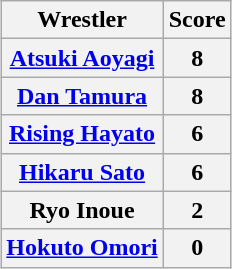<table class="wikitable" style="margin: 1em auto 1em auto;text-align:center">
<tr>
<th>Wrestler</th>
<th>Score</th>
</tr>
<tr>
<th><a href='#'>Atsuki Aoyagi</a></th>
<th>8</th>
</tr>
<tr>
<th><a href='#'>Dan Tamura</a></th>
<th>8</th>
</tr>
<tr>
<th><a href='#'>Rising Hayato</a></th>
<th>6</th>
</tr>
<tr>
<th><a href='#'>Hikaru Sato</a></th>
<th>6</th>
</tr>
<tr>
<th>Ryo Inoue</th>
<th>2</th>
</tr>
<tr>
<th><a href='#'>Hokuto Omori</a></th>
<th>0</th>
</tr>
</table>
